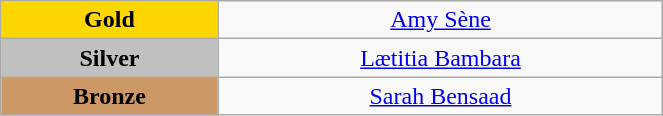<table class="wikitable" style=" text-align:center; " width="35%">
<tr>
<td bgcolor="gold"><strong>Gold</strong></td>
<td><a href='#'>Amy Sène</a><br>  <small><em></em></small></td>
</tr>
<tr>
<td bgcolor="silver"><strong>Silver</strong></td>
<td><a href='#'>Lætitia Bambara</a><br>  <small><em></em></small></td>
</tr>
<tr>
<td bgcolor="CC9966"><strong>Bronze</strong></td>
<td><a href='#'>Sarah Bensaad</a><br>  <small><em></em></small></td>
</tr>
</table>
